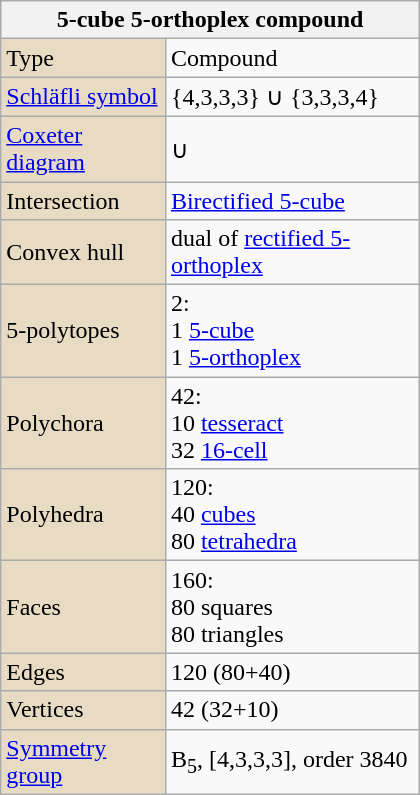<table class=wikitable align="right" width="280">
<tr>
<th bgcolor=#e7dcc3 colspan=2>5-cube 5-orthoplex compound</th>
</tr>
<tr>
<td bgcolor=#e7dcc3>Type</td>
<td>Compound</td>
</tr>
<tr>
<td bgcolor=#e7dcc3><a href='#'>Schläfli symbol</a></td>
<td>{4,3,3,3} ∪ {3,3,3,4}</td>
</tr>
<tr>
<td bgcolor=#e7dcc3><a href='#'>Coxeter diagram</a></td>
<td> ∪ </td>
</tr>
<tr>
<td bgcolor=#e7dcc3>Intersection</td>
<td><a href='#'>Birectified 5-cube</a></td>
</tr>
<tr>
<td bgcolor=#e7dcc3>Convex hull</td>
<td>dual of <a href='#'>rectified 5-orthoplex</a></td>
</tr>
<tr>
<td bgcolor=#e7dcc3>5-polytopes</td>
<td>2:<br>1 <a href='#'>5-cube</a><br>1 <a href='#'>5-orthoplex</a></td>
</tr>
<tr>
<td bgcolor=#e7dcc3>Polychora</td>
<td>42:<br>10 <a href='#'>tesseract</a><br>32 <a href='#'>16-cell</a></td>
</tr>
<tr>
<td bgcolor=#e7dcc3>Polyhedra</td>
<td>120:<br>40 <a href='#'>cubes</a><br>80 <a href='#'>tetrahedra</a></td>
</tr>
<tr>
<td bgcolor=#e7dcc3>Faces</td>
<td>160:<br>80 squares<br>80 triangles</td>
</tr>
<tr>
<td bgcolor=#e7dcc3>Edges</td>
<td>120 (80+40)</td>
</tr>
<tr>
<td bgcolor=#e7dcc3>Vertices</td>
<td>42 (32+10)</td>
</tr>
<tr>
<td bgcolor=#e7dcc3><a href='#'>Symmetry group</a></td>
<td>B<sub>5</sub>, [4,3,3,3], order 3840</td>
</tr>
</table>
